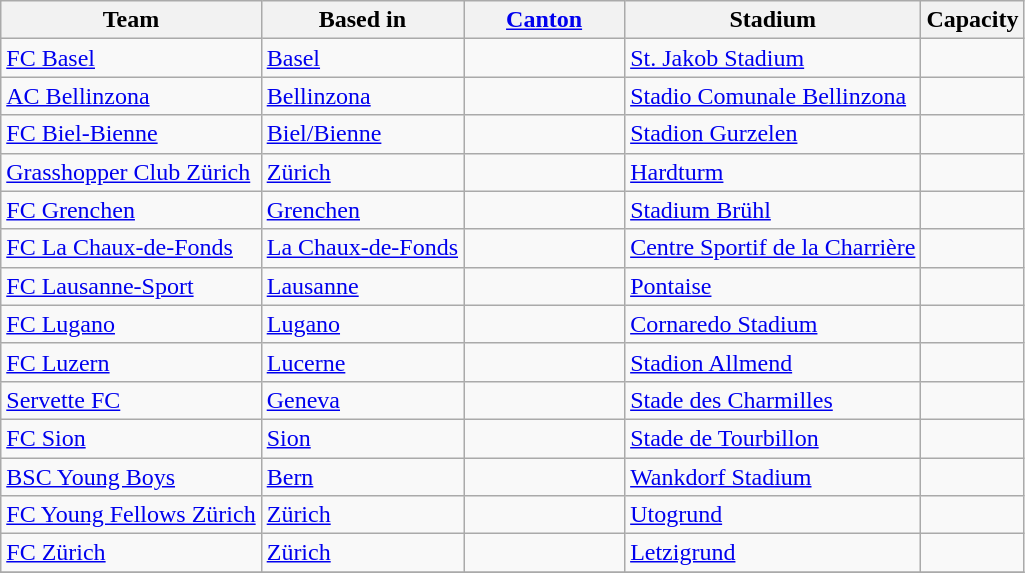<table class="wikitable sortable" style="text-align: left;">
<tr>
<th>Team</th>
<th>Based in</th>
<th width="100"><a href='#'>Canton</a></th>
<th>Stadium</th>
<th>Capacity</th>
</tr>
<tr>
<td><a href='#'>FC Basel</a></td>
<td><a href='#'>Basel</a></td>
<td></td>
<td><a href='#'>St. Jakob Stadium</a></td>
<td></td>
</tr>
<tr>
<td><a href='#'>AC Bellinzona</a></td>
<td><a href='#'>Bellinzona</a></td>
<td></td>
<td><a href='#'>Stadio Comunale Bellinzona</a></td>
<td></td>
</tr>
<tr>
<td><a href='#'>FC Biel-Bienne</a></td>
<td><a href='#'>Biel/Bienne</a></td>
<td></td>
<td><a href='#'>Stadion Gurzelen</a></td>
<td></td>
</tr>
<tr>
<td><a href='#'>Grasshopper Club Zürich</a></td>
<td><a href='#'>Zürich</a></td>
<td></td>
<td><a href='#'>Hardturm</a></td>
<td></td>
</tr>
<tr>
<td><a href='#'>FC Grenchen</a></td>
<td><a href='#'>Grenchen</a></td>
<td></td>
<td><a href='#'>Stadium Brühl</a></td>
<td></td>
</tr>
<tr>
<td><a href='#'>FC La Chaux-de-Fonds</a></td>
<td><a href='#'>La Chaux-de-Fonds</a></td>
<td></td>
<td><a href='#'>Centre Sportif de la Charrière</a></td>
<td></td>
</tr>
<tr>
<td><a href='#'>FC Lausanne-Sport</a></td>
<td><a href='#'>Lausanne</a></td>
<td></td>
<td><a href='#'>Pontaise</a></td>
<td></td>
</tr>
<tr>
<td><a href='#'>FC Lugano</a></td>
<td><a href='#'>Lugano</a></td>
<td></td>
<td><a href='#'>Cornaredo Stadium</a></td>
<td></td>
</tr>
<tr>
<td><a href='#'>FC Luzern</a></td>
<td><a href='#'>Lucerne</a></td>
<td></td>
<td><a href='#'>Stadion Allmend</a></td>
<td></td>
</tr>
<tr>
<td><a href='#'>Servette FC</a></td>
<td><a href='#'>Geneva</a></td>
<td></td>
<td><a href='#'>Stade des Charmilles</a></td>
<td></td>
</tr>
<tr>
<td><a href='#'>FC Sion</a></td>
<td><a href='#'>Sion</a></td>
<td></td>
<td><a href='#'>Stade de Tourbillon</a></td>
<td></td>
</tr>
<tr>
<td><a href='#'>BSC Young Boys</a></td>
<td><a href='#'>Bern</a></td>
<td></td>
<td><a href='#'>Wankdorf Stadium</a></td>
<td></td>
</tr>
<tr>
<td><a href='#'>FC Young Fellows Zürich</a></td>
<td><a href='#'>Zürich</a></td>
<td></td>
<td><a href='#'>Utogrund</a></td>
<td></td>
</tr>
<tr>
<td><a href='#'>FC Zürich</a></td>
<td><a href='#'>Zürich</a></td>
<td></td>
<td><a href='#'>Letzigrund</a></td>
<td></td>
</tr>
<tr>
</tr>
</table>
